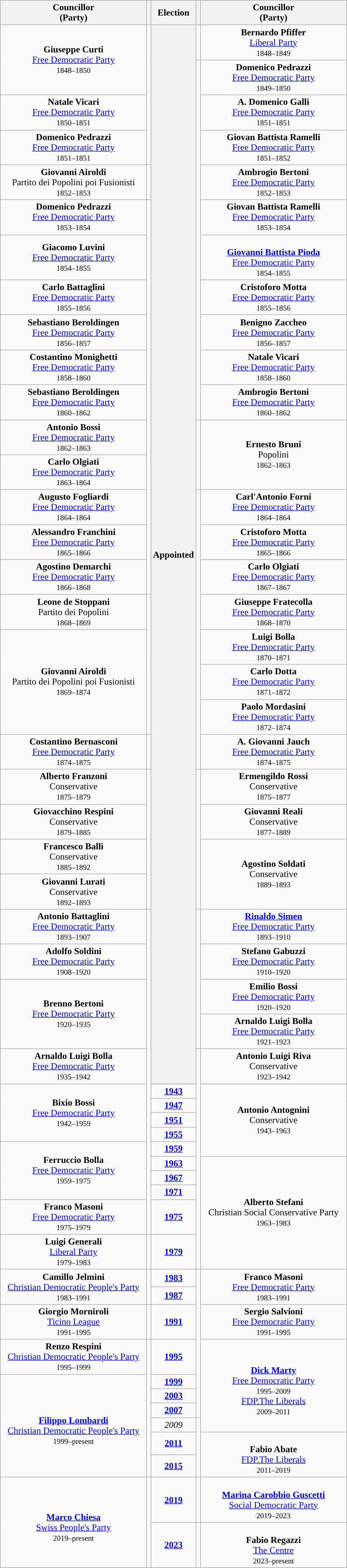<table class="wikitable" style="text-align:center">
<tr>
<th scope="col" width="250" colspan = "1">Councillor<br> (Party)</th>
<th></th>
<th>Election</th>
<th></th>
<th scope="col" width="250" colspan = "1">Councillor<br> (Party)</th>
</tr>
<tr>
<td rowspan=2><strong>Giuseppe Curti</strong><br><a href='#'>Free Democratic Party</a><br><small>1848–1850</small></td>
<td rowspan=4; style="background-color: "></td>
<th rowspan=36>Appointed</th>
<td rowspan=1; style="background-color: "></td>
<td rowspan=1><strong>Bernardo Pfiffer</strong><br><a href='#'>Liberal Party</a><br><small>1848–1849</small></td>
</tr>
<tr>
<td rowspan=10; style="background-color: "></td>
<td rowspan=1><strong>Domenico Pedrazzi</strong><br><a href='#'>Free Democratic Party</a><br><small>1849–1850</small></td>
</tr>
<tr>
<td rowspan=1><strong>Natale Vicari</strong><br><a href='#'>Free Democratic Party</a><br><small>1850–1851</small></td>
<td rowspan=1><strong>A. Domenico Galli</strong><br><a href='#'>Free Democratic Party</a><br><small>1851–1851</small></td>
</tr>
<tr>
<td rowspan=1><strong>Domenico Pedrazzi</strong><br><a href='#'>Free Democratic Party</a><br><small>1851–1851</small></td>
<td rowspan=1><strong>Giovan Battista Ramelli</strong><br><a href='#'>Free Democratic Party</a><br><small>1851–1852</small></td>
</tr>
<tr>
<td rowspan=1><strong>Giovanni Airoldi</strong><br>Partito dei Popolini poi Fusionisti<br><small>1852–1853</small></td>
<td rowspan=1; style="background-color: "></td>
<td rowspan=1><strong>Ambrogio Bertoni</strong><br><a href='#'>Free Democratic Party</a><br><small>1852–1853</small></td>
</tr>
<tr>
<td rowspan=1><strong>Domenico Pedrazzi</strong><br><a href='#'>Free Democratic Party</a><br><small>1853–1854</small></td>
<td rowspan=12; style="background-color: "></td>
<td rowspan=1><strong>Giovan Battista Ramelli</strong><br><a href='#'>Free Democratic Party</a><br><small>1853–1854</small></td>
</tr>
<tr>
<td rowspan=1><strong>Giacomo Luvini</strong><br><a href='#'>Free Democratic Party</a><br><small>1854–1855</small></td>
<td rowspan=1><br><strong><a href='#'>Giovanni Battista Pioda</a></strong><br><a href='#'>Free Democratic Party</a><br><small>1854–1855</small></td>
</tr>
<tr>
<td rowspan=1><strong>Carlo Battaglini</strong><br><a href='#'>Free Democratic Party</a><br><small>1855–1856</small></td>
<td rowspan=1><strong>Cristoforo Motta</strong><br><a href='#'>Free Democratic Party</a><br><small>1855–1856</small></td>
</tr>
<tr>
<td rowspan=1><strong>Sebastiano Beroldingen</strong><br><a href='#'>Free Democratic Party</a><br><small>1856–1857</small></td>
<td rowspan=1><strong>Benigno Zaccheo</strong><br><a href='#'>Free Democratic Party</a><br><small>1856–1857</small></td>
</tr>
<tr>
<td rowspan=1><strong>Costantino Monighetti</strong><br><a href='#'>Free Democratic Party</a><br><small>1858–1860</small></td>
<td rowspan=1><strong>Natale Vicari</strong><br><a href='#'>Free Democratic Party</a><br><small>1858–1860</small></td>
</tr>
<tr>
<td rowspan=1><strong>Sebastiano Beroldingen</strong><br><a href='#'>Free Democratic Party</a><br><small>1860–1862</small></td>
<td rowspan=1><strong>Ambrogio Bertoni</strong><br><a href='#'>Free Democratic Party</a><br><small>1860–1862</small></td>
</tr>
<tr>
<td rowspan=1><strong>Antonio Bossi</strong><br><a href='#'>Free Democratic Party</a><br><small>1862–1863</small></td>
<td rowspan=2; style="background-color: "></td>
<td rowspan=2><strong>Ernesto Bruni</strong><br>Popolini<br><small>1862–1863</small></td>
</tr>
<tr>
<td rowspan=1><strong>Carlo Olgiati</strong><br><a href='#'>Free Democratic Party</a><br><small>1863–1864</small></td>
</tr>
<tr>
<td rowspan=1><strong>Augusto Fogliardi</strong><br><a href='#'>Free Democratic Party</a><br><small>1864–1864</small></td>
<td rowspan=10; style="background-color: "></td>
<td rowspan=1><strong>Carl'Antonio Forni</strong><br><a href='#'>Free Democratic Party</a><br><small>1864–1864</small></td>
</tr>
<tr>
<td rowspan=1><strong>Alessandro Franchini</strong><br><a href='#'>Free Democratic Party</a><br><small>1865–1866</small></td>
<td rowspan=1><strong>Cristoforo Motta</strong><br><a href='#'>Free Democratic Party</a><br><small>1865–1866</small></td>
</tr>
<tr>
<td rowspan=2><strong>Agostino Demarchi</strong><br><a href='#'>Free Democratic Party</a><br><small>1866–1868</small></td>
</tr>
<tr>
<td rowspan=1><strong>Carlo Olgiati</strong><br><a href='#'>Free Democratic Party</a><br><small>1867–1867</small></td>
</tr>
<tr>
<td rowspan=1><strong>Leone de Stoppani</strong><br>Partito dei Popolini<br><small>1868–1869</small></td>
<td rowspan=5; style="background-color: "></td>
<td rowspan=2><strong>Giuseppe Fratecolla</strong><br><a href='#'>Free Democratic Party</a><br><small>1868–1870</small></td>
</tr>
<tr>
<td rowspan=4><strong>Giovanni Airoldi</strong><br>Partito dei Popolini poi Fusionisti<br><small>1869–1874</small></td>
</tr>
<tr>
<td rowspan=1><strong>Luigi Bolla</strong><br><a href='#'>Free Democratic Party</a><br><small>1870–1871</small></td>
</tr>
<tr>
<td rowspan=1><strong>Carlo Dotta</strong><br><a href='#'>Free Democratic Party</a><br><small>1871–1872</small></td>
</tr>
<tr>
<td rowspan=1><strong>Paolo Mordasini</strong><br><a href='#'>Free Democratic Party</a><br><small>1872–1874</small></td>
</tr>
<tr>
<td rowspan=1><strong>Costantino Bernasconi</strong><br><a href='#'>Free Democratic Party</a><br><small>1874–1875</small></td>
<td rowspan=1; style="background-color: "></td>
<td rowspan=1><strong>A. Giovanni Jauch</strong><br><a href='#'>Free Democratic Party</a><br><small>1874–1875</small></td>
</tr>
<tr>
<td rowspan=2><strong>Alberto Franzoni</strong><br>Conservative<br><small>1875–1879</small></td>
<td rowspan=6; style="background-color: "></td>
<td rowspan=6; style="background-color: "></td>
<td rowspan=1><strong>Ermengildo Rossi</strong><br>Conservative<br><small>1875–1877</small></td>
</tr>
<tr>
<td rowspan=3><strong>Giovanni Reali</strong><br>Conservative<br><small>1877–1889</small></td>
</tr>
<tr>
<td rowspan=1><strong>Giovacchino Respini</strong><br>Conservative<br><small>1879–1885</small></td>
</tr>
<tr>
<td rowspan=2><strong>Francesco Balli</strong><br>Conservative<br><small>1885–1892</small></td>
</tr>
<tr>
<td rowspan=2><strong>Agostino Soldati</strong><br>Conservative<br><small>1889–1893</small></td>
</tr>
<tr>
<td rowspan=1><strong>Giovanni Lurati</strong><br>Conservative<br><small>1892–1893</small></td>
</tr>
<tr>
<td rowspan=1><strong>Antonio Battaglini</strong><br><a href='#'>Free Democratic Party</a><br><small>1893–1907</small></td>
<td rowspan=17; style="background-color: "></td>
<td rowspan=5; style="background-color: "></td>
<td rowspan=2><strong><a href='#'>Rinaldo Simen</a></strong><br><a href='#'>Free Democratic Party</a><br><small>1893–1910</small></td>
</tr>
<tr>
<td rowspan=2><strong>Adolfo Soldini</strong><br><a href='#'>Free Democratic Party</a><br><small>1908–1920</small></td>
</tr>
<tr>
<td rowspan=1><strong>Stefano Gabuzzi</strong><br><a href='#'>Free Democratic Party</a><br><small>1910–1920</small></td>
</tr>
<tr>
<td rowspan=3><strong>Brenno Bertoni</strong><br><a href='#'>Free Democratic Party</a><br><small>1920–1935</small></td>
<td rowspan=1><strong>Emilio Bossi</strong><br><a href='#'>Free Democratic Party</a><br><small>1920–1920</small></td>
</tr>
<tr>
<td rowspan=1><strong>Arnaldo Luigi Bolla</strong><br><a href='#'>Free Democratic Party</a><br><small>1921–1923</small></td>
</tr>
<tr>
<td rowspan=13; style="background-color: "></td>
<td rowspan=2><strong>Antonio Luigi Riva</strong><br>Conservative<br><small>1923–1942</small></td>
</tr>
<tr>
<td rowspan=1><strong>Arnaldo Luigi Bolla</strong><br><a href='#'>Free Democratic Party</a><br><small>1935–1942</small></td>
</tr>
<tr>
<td rowspan=5><strong>Bixio Bossi</strong><br><a href='#'>Free Democratic Party</a><br><small>1942–1959</small></td>
</tr>
<tr>
<td><strong><a href='#'>1943</a></strong></td>
<td rowspan=5><strong>Antonio Antognini</strong><br>Conservative<br><small>1943–1963</small></td>
</tr>
<tr>
<td><strong><a href='#'>1947</a></strong></td>
</tr>
<tr>
<td><strong><a href='#'>1951</a></strong></td>
</tr>
<tr>
<td><strong><a href='#'>1955</a></strong></td>
</tr>
<tr>
<td rowspan=4><strong>Ferruccio Bolla</strong><br><a href='#'>Free Democratic Party</a><br><small>1959–1975</small></td>
<td><strong><a href='#'>1959</a></strong></td>
</tr>
<tr>
<td><strong><a href='#'>1963</a></strong></td>
<td rowspan=5><strong>Alberto Stefani</strong><br>Christian Social Conservative Party<br><small>1963–1983</small></td>
</tr>
<tr>
<td><strong><a href='#'>1967</a></strong></td>
</tr>
<tr>
<td><strong><a href='#'>1971</a></strong></td>
</tr>
<tr>
<td rowspan=1><strong>Franco Masoni</strong><br><a href='#'>Free Democratic Party</a><br><small>1975–1979</small></td>
<td><strong><a href='#'>1975</a></strong></td>
</tr>
<tr>
<td rowspan=1><strong>Luigi Generali</strong><br><a href='#'>Liberal Party</a><br><small>1979–1983</small></td>
<td rowspan=1; style="background-color: "></td>
<td><strong><a href='#'>1979</a></strong></td>
</tr>
<tr>
<td rowspan=2><strong>Camillo Jelmini</strong><br><a href='#'>Christian Democratic People's Party</a><br><small>1983–1991</small></td>
<td rowspan=2; style="background-color: "></td>
<td><strong><a href='#'>1983</a></strong></td>
<td rowspan=7; style="background-color: "></td>
<td rowspan=2><strong>Franco Masoni</strong><br><a href='#'>Free Democratic Party</a><br><small>1983–1991</small></td>
</tr>
<tr>
<td><strong><a href='#'>1987</a></strong></td>
</tr>
<tr>
<td rowspan=1><strong>Giorgio Morniroli</strong><br><a href='#'>Ticino League</a><br><small>1991–1995</small></td>
<td rowspan=1; style="background-color: "></td>
<td><strong><a href='#'>1991</a></strong></td>
<td rowspan=1><strong>Sergio Salvioni</strong><br><a href='#'>Free Democratic Party</a><br><small>1991–1995</small></td>
</tr>
<tr>
<td rowspan=1><strong>Renzo Respini</strong><br><a href='#'>Christian Democratic People's Party</a><br><small>1995–1999</small></td>
<td rowspan=7; style="background-color: "></td>
<td><strong><a href='#'>1995</a></strong></td>
<td rowspan=5><br><strong><a href='#'>Dick Marty</a></strong><br><a href='#'>Free Democratic Party</a><br><small>1995–2009</small><br><a href='#'>FDP.The Liberals</a><br><small>2009–2011</small></td>
</tr>
<tr>
<td rowspan=6><br><strong><a href='#'>Filippo Lombardi</a></strong><br><a href='#'>Christian Democratic People's Party</a><br><small>1999–present</small></td>
<td><strong><a href='#'>1999</a></strong></td>
</tr>
<tr>
<td><strong><a href='#'>2003</a></strong></td>
</tr>
<tr>
<td><strong><a href='#'>2007</a></strong></td>
</tr>
<tr>
<td><em>2009</em></td>
<td rowspan=3; style="background-color: "></td>
</tr>
<tr>
<td><strong><a href='#'>2011</a></strong></td>
<td rowspan=2><br><strong>Fabio Abate</strong><br><a href='#'>FDP.The Liberals</a><br><small>2011–2019</small></td>
</tr>
<tr>
<td><strong><a href='#'>2015</a></strong></td>
</tr>
<tr>
<td rowspan=2><br><strong><a href='#'>Marco Chiesa</a></strong><br><a href='#'>Swiss People's Party</a><br><small>2019–present</small></td>
<td rowspan=2; style="background-color: "></td>
<td><strong><a href='#'>2019</a></strong></td>
<td rowspan=1; style="background-color: "></td>
<td rowspan=1><br><strong><a href='#'>Marina Carobbio Guscetti</a></strong><br><a href='#'>Social Democratic Party</a><br><small>2019–2023</small></td>
</tr>
<tr>
<td><strong><a href='#'>2023</a></strong></td>
<td rowspan=1; style="background-color: "></td>
<td rowspan=1><br><strong>Fabio Regazzi</strong><br><a href='#'>The Centre</a><br><small>2023–present</small></td>
</tr>
</table>
